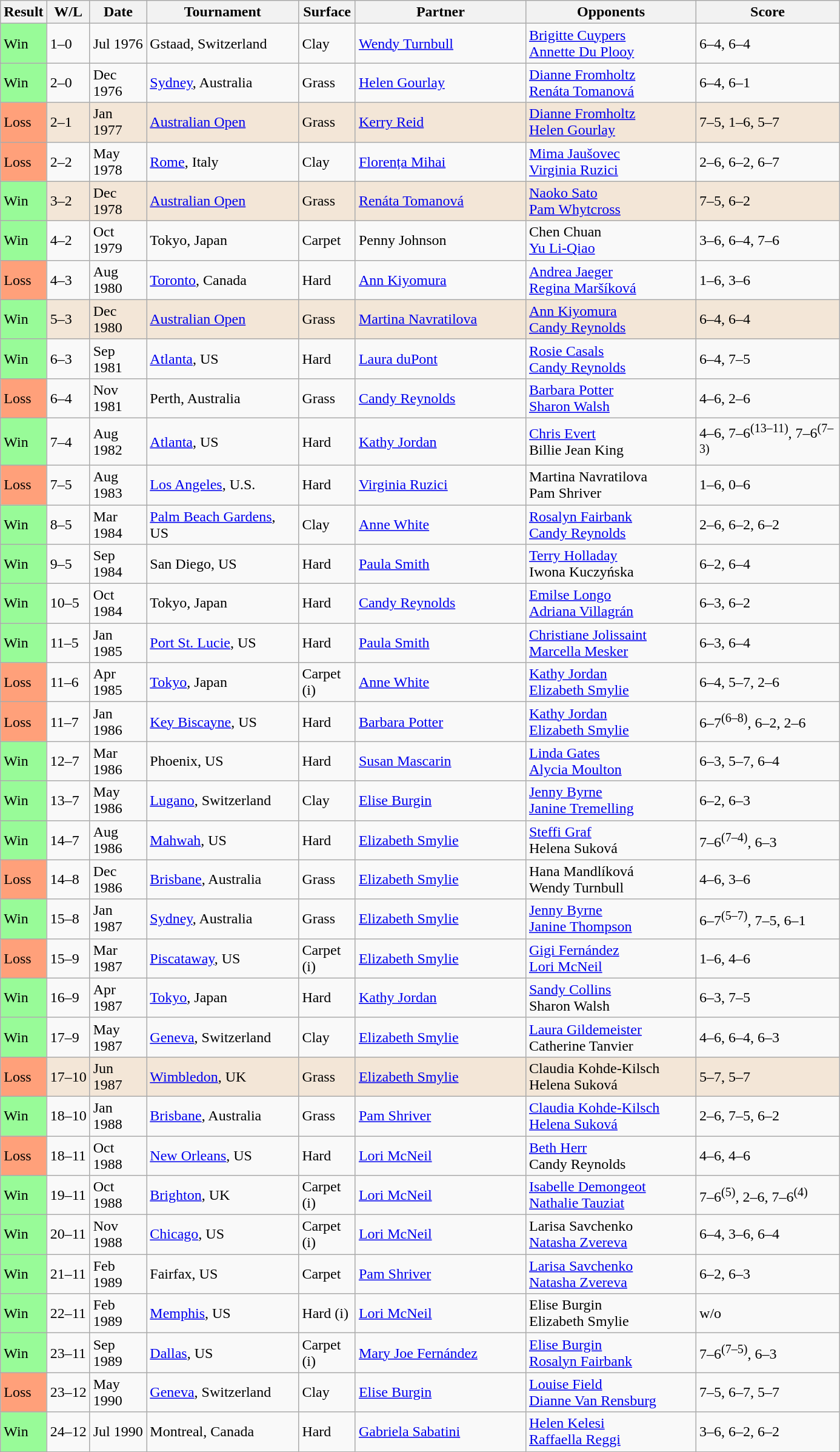<table class="sortable wikitable">
<tr>
<th>Result</th>
<th style="width:40px" class="unsortable">W/L</th>
<th style="width:55px">Date</th>
<th style="width:160px">Tournament</th>
<th style="width:55px">Surface</th>
<th style="width:180px">Partner</th>
<th style="width:180px">Opponents</th>
<th style="width:150px" class="unsortable">Score</th>
</tr>
<tr>
<td style="background:#98fb98;">Win</td>
<td>1–0</td>
<td>Jul 1976</td>
<td>Gstaad, Switzerland</td>
<td>Clay</td>
<td> <a href='#'>Wendy Turnbull</a></td>
<td> <a href='#'>Brigitte Cuypers</a> <br>  <a href='#'>Annette Du Plooy</a></td>
<td>6–4, 6–4</td>
</tr>
<tr>
<td style="background:#98fb98;">Win</td>
<td>2–0</td>
<td>Dec 1976</td>
<td><a href='#'> Sydney</a>, Australia</td>
<td>Grass</td>
<td> <a href='#'>Helen Gourlay</a></td>
<td> <a href='#'>Dianne Fromholtz</a> <br>  <a href='#'>Renáta Tomanová</a></td>
<td>6–4, 6–1</td>
</tr>
<tr style="background:#f3e6d7;">
<td style="background:#ffa07a;">Loss</td>
<td>2–1</td>
<td>Jan 1977</td>
<td><a href='#'>Australian Open</a></td>
<td>Grass</td>
<td> <a href='#'>Kerry Reid</a></td>
<td> <a href='#'>Dianne Fromholtz</a> <br>  <a href='#'>Helen Gourlay</a></td>
<td>7–5, 1–6, 5–7</td>
</tr>
<tr>
<td style="background:#ffa07a;">Loss</td>
<td>2–2</td>
<td>May 1978</td>
<td><a href='#'>Rome</a>, Italy</td>
<td>Clay</td>
<td> <a href='#'>Florența Mihai</a></td>
<td> <a href='#'>Mima Jaušovec</a> <br>  <a href='#'>Virginia Ruzici</a></td>
<td>2–6, 6–2, 6–7</td>
</tr>
<tr style="background:#f3e6d7;">
<td style="background:#98fb98;">Win</td>
<td>3–2</td>
<td>Dec 1978</td>
<td><a href='#'>Australian Open</a></td>
<td>Grass</td>
<td> <a href='#'>Renáta Tomanová</a></td>
<td> <a href='#'>Naoko Sato</a> <br>  <a href='#'>Pam Whytcross</a></td>
<td>7–5, 6–2</td>
</tr>
<tr>
<td style="background:#98fb98;">Win</td>
<td>4–2</td>
<td>Oct 1979</td>
<td>Tokyo, Japan</td>
<td>Carpet</td>
<td> Penny Johnson</td>
<td> Chen Chuan <br>  <a href='#'>Yu Li-Qiao</a></td>
<td>3–6, 6–4, 7–6</td>
</tr>
<tr>
<td style="background:#ffa07a;">Loss</td>
<td>4–3</td>
<td>Aug 1980</td>
<td><a href='#'>Toronto</a>, Canada</td>
<td>Hard</td>
<td> <a href='#'>Ann Kiyomura</a></td>
<td> <a href='#'>Andrea Jaeger</a> <br>  <a href='#'>Regina Maršíková</a></td>
<td>1–6, 3–6</td>
</tr>
<tr style="background:#f3e6d7;">
<td style="background:#98fb98;">Win</td>
<td>5–3</td>
<td>Dec 1980</td>
<td><a href='#'>Australian Open</a></td>
<td>Grass</td>
<td> <a href='#'>Martina Navratilova</a></td>
<td> <a href='#'>Ann Kiyomura</a> <br>  <a href='#'>Candy Reynolds</a></td>
<td>6–4, 6–4</td>
</tr>
<tr>
<td style="background:#98fb98;">Win</td>
<td>6–3</td>
<td>Sep 1981</td>
<td><a href='#'>Atlanta</a>, US</td>
<td>Hard</td>
<td> <a href='#'>Laura duPont</a></td>
<td> <a href='#'>Rosie Casals</a> <br>  <a href='#'>Candy Reynolds</a></td>
<td>6–4, 7–5</td>
</tr>
<tr>
<td style="background:#ffa07a;">Loss</td>
<td>6–4</td>
<td>Nov 1981</td>
<td>Perth, Australia</td>
<td>Grass</td>
<td> <a href='#'>Candy Reynolds</a></td>
<td> <a href='#'>Barbara Potter</a> <br>  <a href='#'>Sharon Walsh</a></td>
<td>4–6, 2–6</td>
</tr>
<tr>
<td style="background:#98fb98;">Win</td>
<td>7–4</td>
<td>Aug 1982</td>
<td><a href='#'>Atlanta</a>, US</td>
<td>Hard</td>
<td> <a href='#'>Kathy Jordan</a></td>
<td> <a href='#'>Chris Evert</a> <br>  Billie Jean King</td>
<td>4–6, 7–6<sup>(13–11)</sup>, 7–6<sup>(7–3)</sup></td>
</tr>
<tr>
<td style="background:#ffa07a;">Loss</td>
<td>7–5</td>
<td>Aug 1983</td>
<td><a href='#'>Los Angeles</a>, U.S.</td>
<td>Hard</td>
<td> <a href='#'>Virginia Ruzici</a></td>
<td> Martina Navratilova <br>  Pam Shriver</td>
<td>1–6, 0–6</td>
</tr>
<tr>
<td style="background:#98fb98;">Win</td>
<td>8–5</td>
<td>Mar 1984</td>
<td><a href='#'>Palm Beach Gardens</a>, US</td>
<td>Clay</td>
<td> <a href='#'>Anne White</a></td>
<td> <a href='#'>Rosalyn Fairbank</a> <br>  <a href='#'>Candy Reynolds</a></td>
<td>2–6, 6–2, 6–2</td>
</tr>
<tr>
<td style="background:#98fb98;">Win</td>
<td>9–5</td>
<td>Sep 1984</td>
<td>San Diego, US</td>
<td>Hard</td>
<td> <a href='#'>Paula Smith</a></td>
<td> <a href='#'>Terry Holladay</a> <br>  Iwona Kuczyńska</td>
<td>6–2, 6–4</td>
</tr>
<tr>
<td style="background:#98fb98;">Win</td>
<td>10–5</td>
<td>Oct 1984</td>
<td>Tokyo, Japan</td>
<td>Hard</td>
<td> <a href='#'>Candy Reynolds</a></td>
<td> <a href='#'>Emilse Longo</a> <br>  <a href='#'>Adriana Villagrán</a></td>
<td>6–3, 6–2</td>
</tr>
<tr>
<td style="background:#98fb98;">Win</td>
<td>11–5</td>
<td>Jan 1985</td>
<td><a href='#'>Port St. Lucie</a>, US</td>
<td>Hard</td>
<td> <a href='#'>Paula Smith</a></td>
<td> <a href='#'>Christiane Jolissaint</a> <br>  <a href='#'>Marcella Mesker</a></td>
<td>6–3, 6–4</td>
</tr>
<tr>
<td style="background:#ffa07a;">Loss</td>
<td>11–6</td>
<td>Apr 1985</td>
<td><a href='#'>Tokyo</a>, Japan</td>
<td>Carpet (i)</td>
<td> <a href='#'>Anne White</a></td>
<td> <a href='#'>Kathy Jordan</a> <br>  <a href='#'>Elizabeth Smylie</a></td>
<td>6–4, 5–7, 2–6</td>
</tr>
<tr>
<td style="background:#ffa07a;">Loss</td>
<td>11–7</td>
<td>Jan 1986</td>
<td><a href='#'>Key Biscayne</a>, US</td>
<td>Hard</td>
<td> <a href='#'>Barbara Potter</a></td>
<td> <a href='#'>Kathy Jordan</a> <br>  <a href='#'>Elizabeth Smylie</a></td>
<td>6–7<sup>(6–8)</sup>, 6–2, 2–6</td>
</tr>
<tr>
<td style="background:#98fb98;">Win</td>
<td>12–7</td>
<td>Mar 1986</td>
<td>Phoenix, US</td>
<td>Hard</td>
<td> <a href='#'>Susan Mascarin</a></td>
<td> <a href='#'>Linda Gates</a> <br>  <a href='#'>Alycia Moulton</a></td>
<td>6–3, 5–7, 6–4</td>
</tr>
<tr>
<td style="background:#98fb98;">Win</td>
<td>13–7</td>
<td>May 1986</td>
<td><a href='#'>Lugano</a>, Switzerland</td>
<td>Clay</td>
<td> <a href='#'>Elise Burgin</a></td>
<td> <a href='#'>Jenny Byrne</a> <br>  <a href='#'>Janine Tremelling</a></td>
<td>6–2, 6–3</td>
</tr>
<tr>
<td style="background:#98fb98;">Win</td>
<td>14–7</td>
<td>Aug 1986</td>
<td><a href='#'>Mahwah</a>, US</td>
<td>Hard</td>
<td> <a href='#'>Elizabeth Smylie</a></td>
<td> <a href='#'>Steffi Graf</a> <br>  Helena Suková</td>
<td>7–6<sup>(7–4)</sup>, 6–3</td>
</tr>
<tr>
<td style="background:#ffa07a;">Loss</td>
<td>14–8</td>
<td>Dec 1986</td>
<td><a href='#'>Brisbane</a>, Australia</td>
<td>Grass</td>
<td> <a href='#'>Elizabeth Smylie</a></td>
<td> Hana Mandlíková <br>  Wendy Turnbull</td>
<td>4–6, 3–6</td>
</tr>
<tr>
<td style="background:#98fb98;">Win</td>
<td>15–8</td>
<td>Jan 1987</td>
<td><a href='#'>Sydney</a>, Australia</td>
<td>Grass</td>
<td> <a href='#'>Elizabeth Smylie</a></td>
<td> <a href='#'>Jenny Byrne</a> <br>  <a href='#'>Janine Thompson</a></td>
<td>6–7<sup>(5–7)</sup>, 7–5, 6–1</td>
</tr>
<tr>
<td style="background:#ffa07a;">Loss</td>
<td>15–9</td>
<td>Mar 1987</td>
<td><a href='#'>Piscataway</a>, US</td>
<td>Carpet (i)</td>
<td> <a href='#'>Elizabeth Smylie</a></td>
<td> <a href='#'>Gigi Fernández</a> <br>  <a href='#'>Lori McNeil</a></td>
<td>1–6, 4–6</td>
</tr>
<tr>
<td style="background:#98fb98;">Win</td>
<td>16–9</td>
<td>Apr 1987</td>
<td><a href='#'>Tokyo</a>, Japan</td>
<td>Hard</td>
<td> <a href='#'>Kathy Jordan</a></td>
<td> <a href='#'>Sandy Collins</a> <br>  Sharon Walsh</td>
<td>6–3, 7–5</td>
</tr>
<tr>
<td style="background:#98fb98;">Win</td>
<td>17–9</td>
<td>May 1987</td>
<td><a href='#'>Geneva</a>, Switzerland</td>
<td>Clay</td>
<td> <a href='#'>Elizabeth Smylie</a></td>
<td> <a href='#'>Laura Gildemeister</a> <br>  Catherine Tanvier</td>
<td>4–6, 6–4, 6–3</td>
</tr>
<tr style="background:#f3e6d7;">
<td style="background:#ffa07a;">Loss</td>
<td>17–10</td>
<td>Jun 1987</td>
<td><a href='#'>Wimbledon</a>, UK</td>
<td>Grass</td>
<td> <a href='#'>Elizabeth Smylie</a></td>
<td> Claudia Kohde-Kilsch <br>  Helena Suková</td>
<td>5–7, 5–7</td>
</tr>
<tr>
<td style="background:#98fb98;">Win</td>
<td>18–10</td>
<td>Jan 1988</td>
<td><a href='#'>Brisbane</a>, Australia</td>
<td>Grass</td>
<td> <a href='#'>Pam Shriver</a></td>
<td> <a href='#'>Claudia Kohde-Kilsch</a><br> <a href='#'>Helena Suková</a></td>
<td>2–6, 7–5, 6–2</td>
</tr>
<tr>
<td style="background:#ffa07a;">Loss</td>
<td>18–11</td>
<td>Oct 1988</td>
<td><a href='#'>New Orleans</a>, US</td>
<td>Hard</td>
<td> <a href='#'>Lori McNeil</a></td>
<td> <a href='#'>Beth Herr</a> <br>  Candy Reynolds</td>
<td>4–6, 4–6</td>
</tr>
<tr>
<td style="background:#98fb98;">Win</td>
<td>19–11</td>
<td>Oct 1988</td>
<td><a href='#'>Brighton</a>, UK</td>
<td>Carpet (i)</td>
<td> <a href='#'>Lori McNeil</a></td>
<td> <a href='#'>Isabelle Demongeot</a> <br>  <a href='#'>Nathalie Tauziat</a></td>
<td>7–6<sup>(5)</sup>, 2–6, 7–6<sup>(4)</sup></td>
</tr>
<tr>
<td style="background:#98fb98;">Win</td>
<td>20–11</td>
<td>Nov 1988</td>
<td><a href='#'>Chicago</a>, US</td>
<td>Carpet (i)</td>
<td> <a href='#'>Lori McNeil</a></td>
<td> Larisa Savchenko <br>  <a href='#'>Natasha Zvereva</a></td>
<td>6–4, 3–6, 6–4</td>
</tr>
<tr>
<td style="background:#98fb98;">Win</td>
<td>21–11</td>
<td>Feb 1989</td>
<td>Fairfax, US</td>
<td>Carpet</td>
<td> <a href='#'>Pam Shriver</a></td>
<td> <a href='#'>Larisa Savchenko</a><br> <a href='#'>Natasha Zvereva</a></td>
<td>6–2, 6–3</td>
</tr>
<tr>
<td style="background:#98fb98;">Win</td>
<td>22–11</td>
<td>Feb 1989</td>
<td><a href='#'>Memphis</a>, US</td>
<td>Hard (i)</td>
<td> <a href='#'>Lori McNeil</a></td>
<td> Elise Burgin <br>  Elizabeth Smylie</td>
<td>w/o</td>
</tr>
<tr>
<td style="background:#98fb98;">Win</td>
<td>23–11</td>
<td>Sep 1989</td>
<td><a href='#'>Dallas</a>, US</td>
<td>Carpet (i)</td>
<td> <a href='#'>Mary Joe Fernández</a></td>
<td> <a href='#'>Elise Burgin</a> <br>  <a href='#'>Rosalyn Fairbank</a></td>
<td>7–6<sup>(7–5)</sup>, 6–3</td>
</tr>
<tr>
<td style="background:#ffa07a;">Loss</td>
<td>23–12</td>
<td>May 1990</td>
<td><a href='#'>Geneva</a>, Switzerland</td>
<td>Clay</td>
<td> <a href='#'>Elise Burgin</a></td>
<td> <a href='#'>Louise Field</a> <br>  <a href='#'>Dianne Van Rensburg</a></td>
<td>7–5, 6–7, 5–7</td>
</tr>
<tr>
<td style="background:#98fb98;">Win</td>
<td>24–12</td>
<td>Jul 1990</td>
<td>Montreal, Canada</td>
<td>Hard</td>
<td> <a href='#'>Gabriela Sabatini</a></td>
<td> <a href='#'>Helen Kelesi</a> <br>  <a href='#'>Raffaella Reggi</a></td>
<td>3–6, 6–2, 6–2</td>
</tr>
</table>
